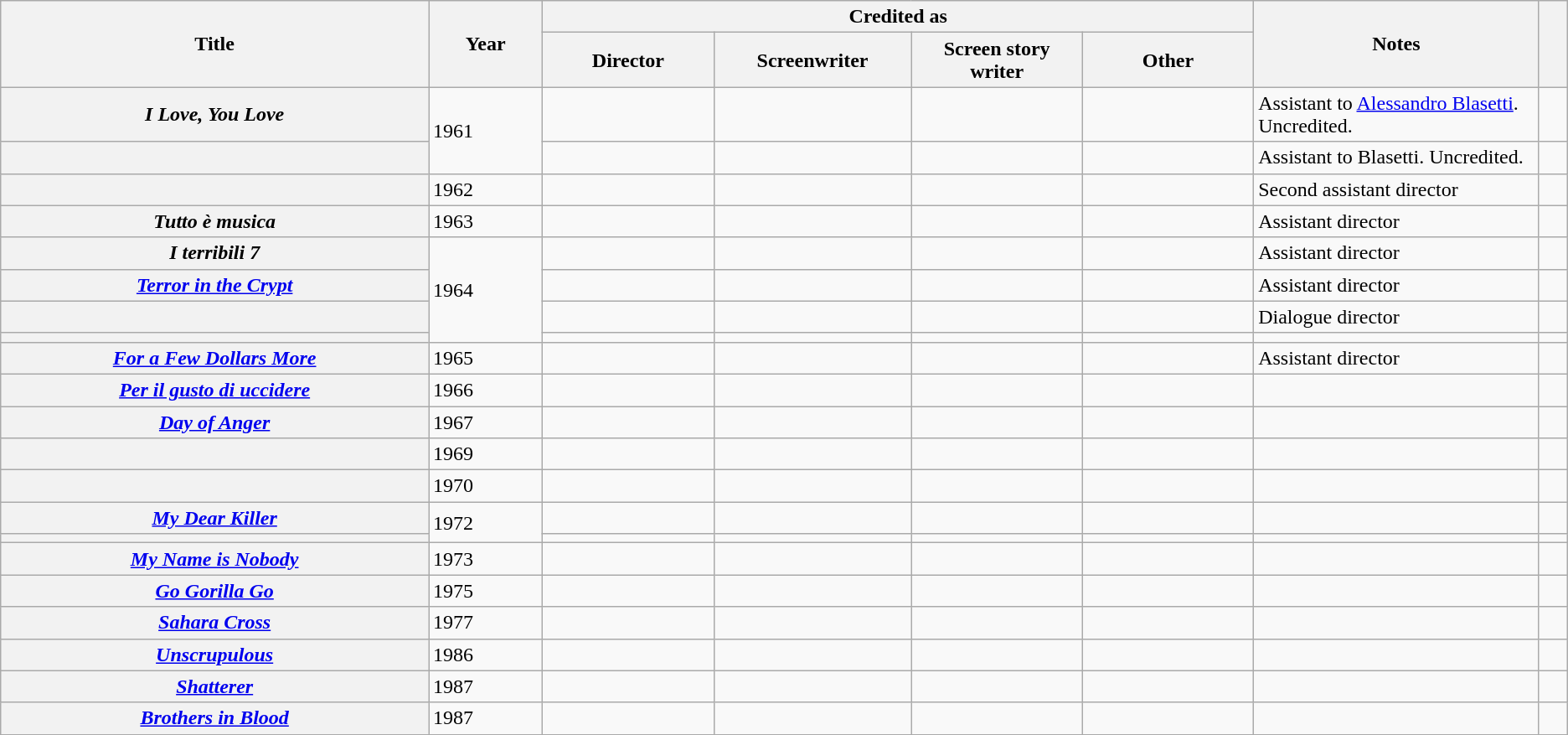<table class="wikitable sortable plainrowheaders">
<tr>
<th width="15%" rowspan="2" scope="col">Title</th>
<th width="4%" rowspan="2" scope="col">Year</th>
<th colspan="4" scope="col">Credited as</th>
<th width="10%" rowspan="2" scope="col" class="unsortable">Notes</th>
<th width="1%" rowspan="2" scope="col" class="unsortable"></th>
</tr>
<tr>
<th width=6%>Director</th>
<th width=6%>Screenwriter</th>
<th width=6%>Screen story writer</th>
<th width=6%>Other</th>
</tr>
<tr>
<th scope="row"><em>I Love, You Love</em></th>
<td rowspan="2">1961</td>
<td></td>
<td></td>
<td></td>
<td></td>
<td>Assistant to <a href='#'>Alessandro Blasetti</a>. Uncredited.</td>
<td style="text-align:center;"></td>
</tr>
<tr>
<th scope="row"></th>
<td></td>
<td></td>
<td></td>
<td></td>
<td>Assistant to Blasetti. Uncredited.</td>
<td style="text-align:center;"></td>
</tr>
<tr>
<th scope="row"></th>
<td>1962</td>
<td></td>
<td></td>
<td></td>
<td></td>
<td>Second assistant director</td>
<td style="text-align:center;"></td>
</tr>
<tr>
<th scope="row"><em>Tutto è musica</em></th>
<td>1963</td>
<td></td>
<td></td>
<td></td>
<td></td>
<td>Assistant director</td>
<td style="text-align:center;"></td>
</tr>
<tr>
<th scope="row"><em>I terribili 7</em></th>
<td rowspan="4">1964</td>
<td></td>
<td></td>
<td></td>
<td></td>
<td>Assistant director</td>
<td style="text-align:center;"></td>
</tr>
<tr>
<th scope="row"><em><a href='#'>Terror in the Crypt</a></em></th>
<td></td>
<td></td>
<td></td>
<td></td>
<td>Assistant director</td>
<td style="text-align:center;"></td>
</tr>
<tr>
<th scope="row"></th>
<td></td>
<td></td>
<td></td>
<td></td>
<td>Dialogue director</td>
<td style="text-align:center;"></td>
</tr>
<tr>
<th scope="row"></th>
<td></td>
<td></td>
<td></td>
<td></td>
<td></td>
<td style="text-align:center;"></td>
</tr>
<tr>
<th scope="row"><em><a href='#'>For a Few Dollars More</a></em></th>
<td>1965</td>
<td></td>
<td></td>
<td></td>
<td></td>
<td>Assistant director</td>
<td style="text-align:center;"></td>
</tr>
<tr>
<th scope="row"><em><a href='#'>Per il gusto di uccidere</a></em></th>
<td>1966</td>
<td></td>
<td></td>
<td></td>
<td></td>
<td></td>
<td style="text-align:center;"></td>
</tr>
<tr>
<th scope="row"><em><a href='#'>Day of Anger</a></em></th>
<td>1967</td>
<td></td>
<td></td>
<td></td>
<td></td>
<td></td>
<td style="text-align:center;"></td>
</tr>
<tr>
<th scope="row"></th>
<td>1969</td>
<td></td>
<td></td>
<td></td>
<td></td>
<td></td>
<td style="text-align:center;"></td>
</tr>
<tr>
<th scope="row"></th>
<td>1970</td>
<td></td>
<td></td>
<td></td>
<td></td>
<td></td>
<td style="text-align:center;"></td>
</tr>
<tr>
<th scope="row"><em><a href='#'>My Dear Killer</a></em></th>
<td rowspan="2">1972</td>
<td></td>
<td></td>
<td></td>
<td></td>
<td></td>
<td style="text-align:center;"></td>
</tr>
<tr>
<th scope="row"></th>
<td></td>
<td></td>
<td></td>
<td></td>
<td></td>
<td style="text-align:center;"></td>
</tr>
<tr>
<th scope="row"><em><a href='#'>My Name is Nobody</a></em></th>
<td>1973</td>
<td></td>
<td></td>
<td></td>
<td></td>
<td></td>
<td style="text-align:center;"></td>
</tr>
<tr>
<th scope="row"><em><a href='#'>Go Gorilla Go</a></em></th>
<td>1975</td>
<td></td>
<td></td>
<td></td>
<td></td>
<td></td>
<td style="text-align:center;"></td>
</tr>
<tr>
<th scope="row"><em><a href='#'>Sahara Cross</a></em></th>
<td>1977</td>
<td></td>
<td></td>
<td></td>
<td></td>
<td></td>
<td style="text-align:center;"></td>
</tr>
<tr>
<th scope="row"><em><a href='#'>Unscrupulous</a></em></th>
<td>1986</td>
<td></td>
<td></td>
<td></td>
<td></td>
<td></td>
<td style="text-align:center;"></td>
</tr>
<tr>
<th scope="row"><em><a href='#'>Shatterer</a></em></th>
<td>1987</td>
<td></td>
<td></td>
<td></td>
<td></td>
<td></td>
<td style="text-align:center;"></td>
</tr>
<tr>
<th scope="row"><em><a href='#'>Brothers in Blood</a></em></th>
<td>1987</td>
<td></td>
<td></td>
<td></td>
<td></td>
<td></td>
<td style="text-align:center;"></td>
</tr>
<tr>
</tr>
</table>
